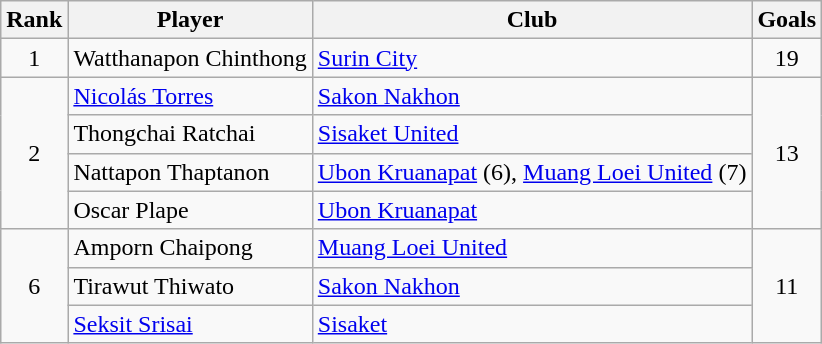<table class="wikitable" style="text-align:center">
<tr>
<th>Rank</th>
<th>Player</th>
<th>Club</th>
<th>Goals</th>
</tr>
<tr>
<td>1</td>
<td align="left"> Watthanapon Chinthong</td>
<td align="left"><a href='#'>Surin City</a></td>
<td>19</td>
</tr>
<tr>
<td rowspan="4">2</td>
<td align="left"> <a href='#'>Nicolás Torres</a></td>
<td align="left"><a href='#'>Sakon Nakhon</a></td>
<td rowspan="4">13</td>
</tr>
<tr>
<td align="left"> Thongchai Ratchai</td>
<td align="left"><a href='#'>Sisaket United</a></td>
</tr>
<tr>
<td align="left"> Nattapon Thaptanon</td>
<td align="left"><a href='#'>Ubon Kruanapat</a> (6), <a href='#'>Muang Loei United</a> (7)</td>
</tr>
<tr>
<td align="left"> Oscar Plape</td>
<td align="left"><a href='#'>Ubon Kruanapat</a></td>
</tr>
<tr>
<td rowspan="3">6</td>
<td align="left"> Amporn Chaipong</td>
<td align="left"><a href='#'>Muang Loei United</a></td>
<td rowspan="3">11</td>
</tr>
<tr>
<td align="left"> Tirawut Thiwato</td>
<td align="left"><a href='#'>Sakon Nakhon</a></td>
</tr>
<tr>
<td align="left"> <a href='#'>Seksit Srisai</a></td>
<td align="left"><a href='#'>Sisaket</a></td>
</tr>
</table>
